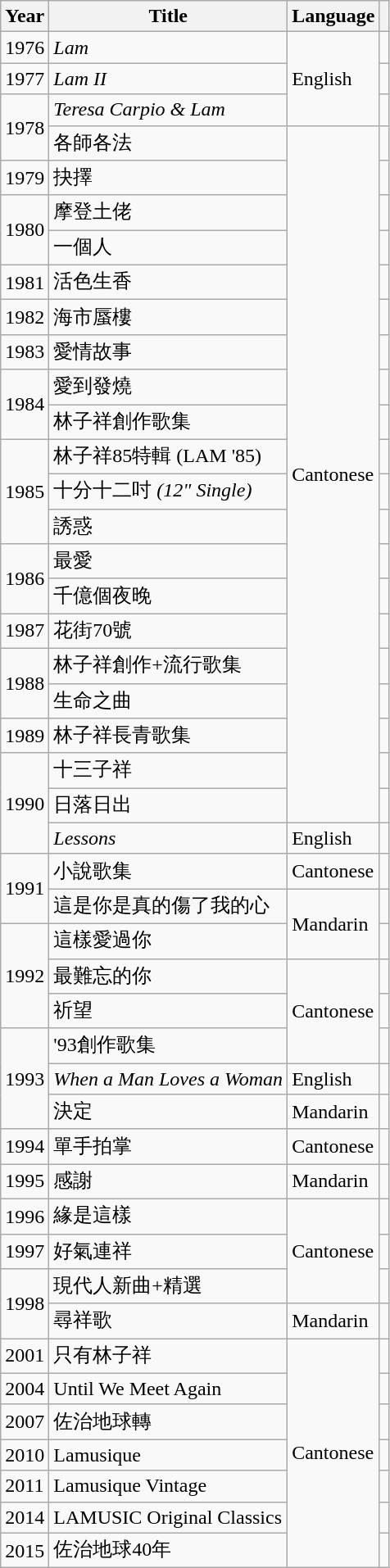<table class="wikitable sortable">
<tr>
<th>Year</th>
<th>Title</th>
<th>Language</th>
<th class="unsortable"></th>
</tr>
<tr>
<td>1976</td>
<td><em>Lam</em></td>
<td rowspan="3">English</td>
<td></td>
</tr>
<tr>
<td>1977</td>
<td><em>Lam II</em></td>
<td></td>
</tr>
<tr>
<td rowspan="2">1978</td>
<td><em>Teresa Carpio & Lam</em></td>
<td></td>
</tr>
<tr>
<td>各師各法</td>
<td rowspan="20">Cantonese</td>
<td></td>
</tr>
<tr>
<td>1979</td>
<td>抉擇</td>
<td></td>
</tr>
<tr>
<td rowspan="2">1980</td>
<td>摩登土佬</td>
<td></td>
</tr>
<tr>
<td>一個人</td>
<td></td>
</tr>
<tr>
<td>1981</td>
<td>活色生香</td>
<td></td>
</tr>
<tr>
<td>1982</td>
<td>海市蜃樓</td>
<td></td>
</tr>
<tr>
<td>1983</td>
<td>愛情故事</td>
<td></td>
</tr>
<tr>
<td rowspan="2">1984</td>
<td>愛到發燒</td>
<td></td>
</tr>
<tr>
<td>林子祥創作歌集</td>
<td></td>
</tr>
<tr>
<td rowspan="3">1985</td>
<td>林子祥85特輯 (LAM '85)</td>
<td></td>
</tr>
<tr>
<td>十分十二吋 <em>(12" Single)</em></td>
<td></td>
</tr>
<tr>
<td>誘惑</td>
<td></td>
</tr>
<tr>
<td rowspan="2">1986</td>
<td>最愛</td>
<td></td>
</tr>
<tr>
<td>千億個夜晚</td>
<td></td>
</tr>
<tr>
<td>1987</td>
<td>花街70號</td>
<td></td>
</tr>
<tr>
<td rowspan="2">1988</td>
<td>林子祥創作+流行歌集</td>
<td></td>
</tr>
<tr>
<td>生命之曲</td>
<td></td>
</tr>
<tr>
<td>1989</td>
<td>林子祥長青歌集</td>
<td></td>
</tr>
<tr>
<td rowspan="3">1990</td>
<td>十三子祥</td>
<td></td>
</tr>
<tr>
<td>日落日出</td>
<td></td>
</tr>
<tr>
<td><em>Lessons</em></td>
<td>English</td>
<td></td>
</tr>
<tr>
<td rowspan="2">1991</td>
<td>小說歌集</td>
<td>Cantonese</td>
<td></td>
</tr>
<tr>
<td>這是你是真的傷了我的心</td>
<td rowspan="2">Mandarin</td>
<td></td>
</tr>
<tr>
<td rowspan="3">1992</td>
<td>這樣愛過你</td>
<td></td>
</tr>
<tr>
<td>最難忘的你</td>
<td rowspan="3">Cantonese</td>
<td></td>
</tr>
<tr>
<td>祈望</td>
<td></td>
</tr>
<tr>
<td rowspan="3">1993</td>
<td>'93創作歌集</td>
<td></td>
</tr>
<tr>
<td><em>When a Man Loves a Woman</em></td>
<td>English</td>
<td></td>
</tr>
<tr>
<td>決定</td>
<td>Mandarin</td>
<td></td>
</tr>
<tr>
<td>1994</td>
<td>單手拍掌</td>
<td>Cantonese</td>
<td></td>
</tr>
<tr>
<td>1995</td>
<td>感謝</td>
<td>Mandarin</td>
<td></td>
</tr>
<tr>
<td>1996</td>
<td>緣是這樣</td>
<td rowspan="3">Cantonese</td>
<td></td>
</tr>
<tr>
<td>1997</td>
<td>好氣連祥</td>
<td></td>
</tr>
<tr>
<td rowspan="2">1998</td>
<td>現代人新曲+精選</td>
<td></td>
</tr>
<tr>
<td>尋祥歌</td>
<td>Mandarin</td>
<td></td>
</tr>
<tr>
<td>2001</td>
<td>只有林子祥</td>
<td rowspan="7">Cantonese</td>
<td></td>
</tr>
<tr>
<td>2004</td>
<td>Until We Meet Again</td>
<td></td>
</tr>
<tr>
<td>2007</td>
<td>佐治地球轉</td>
<td></td>
</tr>
<tr>
<td>2010</td>
<td>Lamusique</td>
<td></td>
</tr>
<tr>
<td>2011</td>
<td>Lamusique Vintage</td>
<td></td>
</tr>
<tr>
<td>2014</td>
<td>LAMUSIC Original Classics</td>
<td></td>
</tr>
<tr>
<td>2015</td>
<td>佐治地球40年</td>
<td></td>
</tr>
</table>
